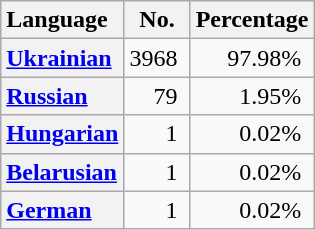<table class="wikitable">
<tr>
<th scope="col" style="text-align: left;">Language</th>
<th scope="col"><abbr>No.</abbr></th>
<th scope="col">Percentage</th>
</tr>
<tr>
<th scope="row" style="text-align: left;"><a href='#'>Ukrainian</a></th>
<td style="text-align: right; padding-right: 0.5em;">3968</td>
<td style="text-align: right; padding-right: 0.5em;">97.98%</td>
</tr>
<tr>
<th scope="row" style="text-align: left;"><a href='#'>Russian</a></th>
<td style="text-align: right; padding-right: 0.5em;">79</td>
<td style="text-align: right; padding-right: 0.5em;">1.95%</td>
</tr>
<tr>
<th scope="row" style="text-align: left;"><a href='#'>Hungarian</a></th>
<td style="text-align: right; padding-right: 0.5em;">1</td>
<td style="text-align: right; padding-right: 0.5em;">0.02%</td>
</tr>
<tr>
<th scope="row" style="text-align: left;"><a href='#'>Belarusian</a></th>
<td style="text-align: right; padding-right: 0.5em;">1</td>
<td style="text-align: right; padding-right: 0.5em;">0.02%</td>
</tr>
<tr>
<th scope="row" style="text-align: left;"><a href='#'>German</a></th>
<td style="text-align: right; padding-right: 0.5em;">1</td>
<td style="text-align: right; padding-right: 0.5em;">0.02%</td>
</tr>
</table>
